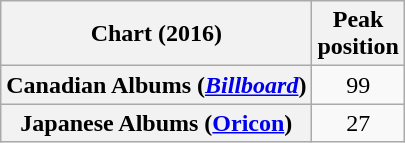<table class="wikitable sortable plainrowheaders">
<tr>
<th>Chart (2016)</th>
<th>Peak<br>position</th>
</tr>
<tr>
<th scope="row">Canadian Albums (<a href='#'><em>Billboard</em></a>)</th>
<td style="text-align:center;">99</td>
</tr>
<tr>
<th scope="row">Japanese Albums (<a href='#'>Oricon</a>)</th>
<td style="text-align:center;">27</td>
</tr>
</table>
